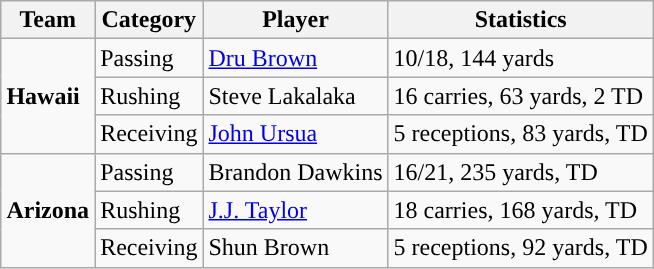<table class="wikitable" style="float: right;">
<tr>
<th>Team</th>
<th>Category</th>
<th>Player</th>
<th>Statistics</th>
</tr>
<tr>
<td rowspan=3><strong>Hawaii</strong></td>
<td>Passing</td>
<td><a href='#'>Dru Brown</a></td>
<td>10/18, 144 yards</td>
</tr>
<tr>
<td>Rushing</td>
<td>Steve Lakalaka</td>
<td>16 carries, 63 yards, 2 TD</td>
</tr>
<tr>
<td>Receiving</td>
<td><a href='#'>John Ursua</a></td>
<td>5 receptions, 83 yards, TD</td>
</tr>
<tr>
<td rowspan=3><strong>Arizona</strong></td>
<td>Passing</td>
<td>Brandon Dawkins</td>
<td>16/21, 235 yards, TD</td>
</tr>
<tr>
<td>Rushing</td>
<td><a href='#'>J.J. Taylor</a></td>
<td>18 carries, 168 yards, TD</td>
</tr>
<tr>
<td>Receiving</td>
<td>Shun Brown</td>
<td>5 receptions, 92 yards, TD</td>
</tr>
</table>
